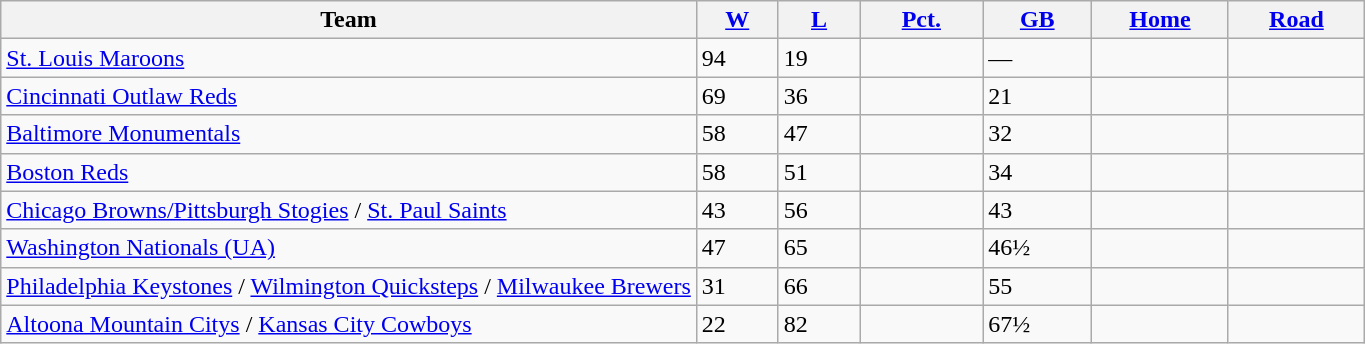<table class="wikitable MLBStandingsTable">
<tr>
<th width="51%">Team</th>
<th width="6%"><a href='#'>W</a></th>
<th width="6%"><a href='#'>L</a></th>
<th width="9%"><a href='#'>Pct.</a></th>
<th width="8%"><a href='#'>GB</a></th>
<th width="10%"><a href='#'>Home</a></th>
<th width="10%"><a href='#'>Road</a></th>
</tr>
<tr class="MLBStandingsHighlightedRow">
<td><a href='#'>St. Louis Maroons</a></td>
<td>94</td>
<td>19</td>
<td></td>
<td>—</td>
<td></td>
<td></td>
</tr>
<tr>
<td><a href='#'>Cincinnati Outlaw Reds</a></td>
<td>69</td>
<td>36</td>
<td></td>
<td>21</td>
<td></td>
<td></td>
</tr>
<tr>
<td><a href='#'>Baltimore Monumentals</a></td>
<td>58</td>
<td>47</td>
<td></td>
<td>32</td>
<td></td>
<td></td>
</tr>
<tr>
<td><a href='#'>Boston Reds</a></td>
<td>58</td>
<td>51</td>
<td></td>
<td>34</td>
<td></td>
<td></td>
</tr>
<tr>
<td><a href='#'>Chicago Browns/Pittsburgh Stogies</a> / <a href='#'>St. Paul Saints</a></td>
<td>43</td>
<td>56</td>
<td></td>
<td>43</td>
<td></td>
<td></td>
</tr>
<tr>
<td><a href='#'>Washington Nationals (UA)</a></td>
<td>47</td>
<td>65</td>
<td></td>
<td>46½</td>
<td></td>
<td></td>
</tr>
<tr>
<td><a href='#'>Philadelphia Keystones</a> / <a href='#'>Wilmington Quicksteps</a> / <a href='#'>Milwaukee Brewers</a></td>
<td>31</td>
<td>66</td>
<td></td>
<td>55</td>
<td></td>
<td></td>
</tr>
<tr>
<td><a href='#'>Altoona Mountain Citys</a> / <a href='#'>Kansas City Cowboys</a></td>
<td>22</td>
<td>82</td>
<td></td>
<td>67½</td>
<td></td>
<td></td>
</tr>
</table>
